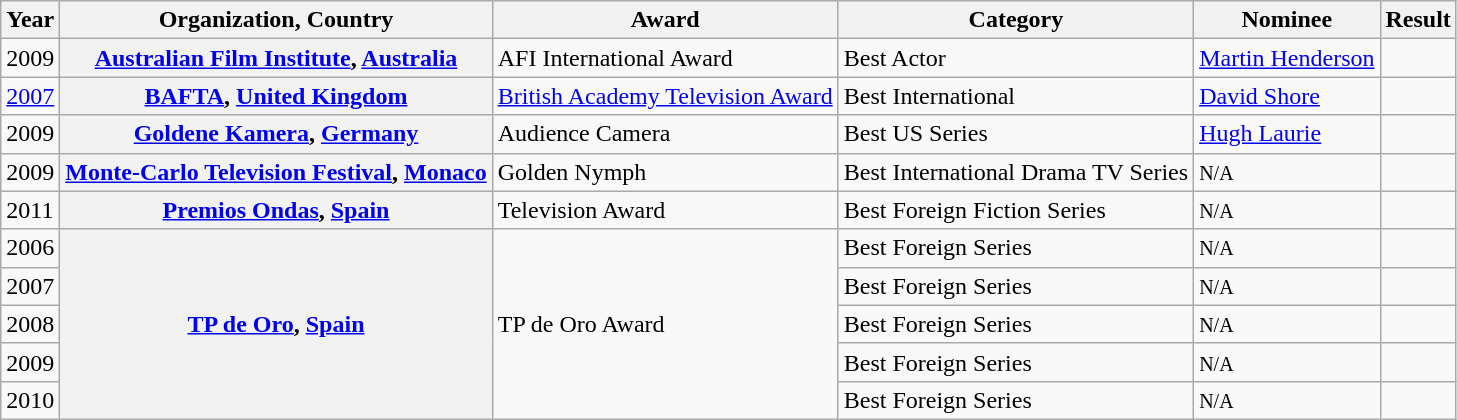<table class="wikitable plainrowheaders">
<tr>
<th scope="col">Year</th>
<th scope="col">Organization, Country</th>
<th scope="col">Award</th>
<th scope="col">Category</th>
<th scope="col">Nominee</th>
<th scope="col">Result</th>
</tr>
<tr>
<td>2009</td>
<th scope="row"><a href='#'>Australian Film Institute</a>, <a href='#'>Australia</a></th>
<td>AFI International Award</td>
<td>Best Actor</td>
<td><a href='#'>Martin Henderson</a></td>
<td></td>
</tr>
<tr>
<td><a href='#'>2007</a></td>
<th scope="row"><a href='#'>BAFTA</a>, <a href='#'>United Kingdom</a></th>
<td><a href='#'>British Academy Television Award</a></td>
<td>Best International</td>
<td><a href='#'>David Shore</a></td>
<td></td>
</tr>
<tr>
<td>2009</td>
<th scope="row"><a href='#'>Goldene Kamera</a>, <a href='#'>Germany</a></th>
<td>Audience Camera</td>
<td>Best US Series</td>
<td><a href='#'>Hugh Laurie</a></td>
<td></td>
</tr>
<tr>
<td>2009</td>
<th scope="row"><a href='#'>Monte-Carlo Television Festival</a>, <a href='#'>Monaco</a></th>
<td>Golden Nymph</td>
<td>Best International Drama TV Series</td>
<td><div><small>N/A</small></div></td>
<td></td>
</tr>
<tr>
<td>2011</td>
<th scope="row"><a href='#'>Premios Ondas</a>, <a href='#'>Spain</a></th>
<td>Television Award</td>
<td>Best Foreign Fiction Series</td>
<td><div><small>N/A</small></div></td>
<td></td>
</tr>
<tr>
<td>2006</td>
<th scope="row" rowspan=5><a href='#'>TP de Oro</a>, <a href='#'>Spain</a></th>
<td rowspan=5>TP de Oro Award</td>
<td>Best Foreign Series</td>
<td><div><small>N/A</small></div></td>
<td></td>
</tr>
<tr>
<td>2007</td>
<td>Best Foreign Series</td>
<td><div><small>N/A</small></div></td>
<td></td>
</tr>
<tr>
<td>2008</td>
<td>Best Foreign Series</td>
<td><div><small>N/A</small></div></td>
<td></td>
</tr>
<tr>
<td>2009</td>
<td>Best Foreign Series</td>
<td><div><small>N/A</small></div></td>
<td></td>
</tr>
<tr>
<td>2010</td>
<td>Best Foreign Series</td>
<td><div><small>N/A</small></div></td>
<td></td>
</tr>
</table>
